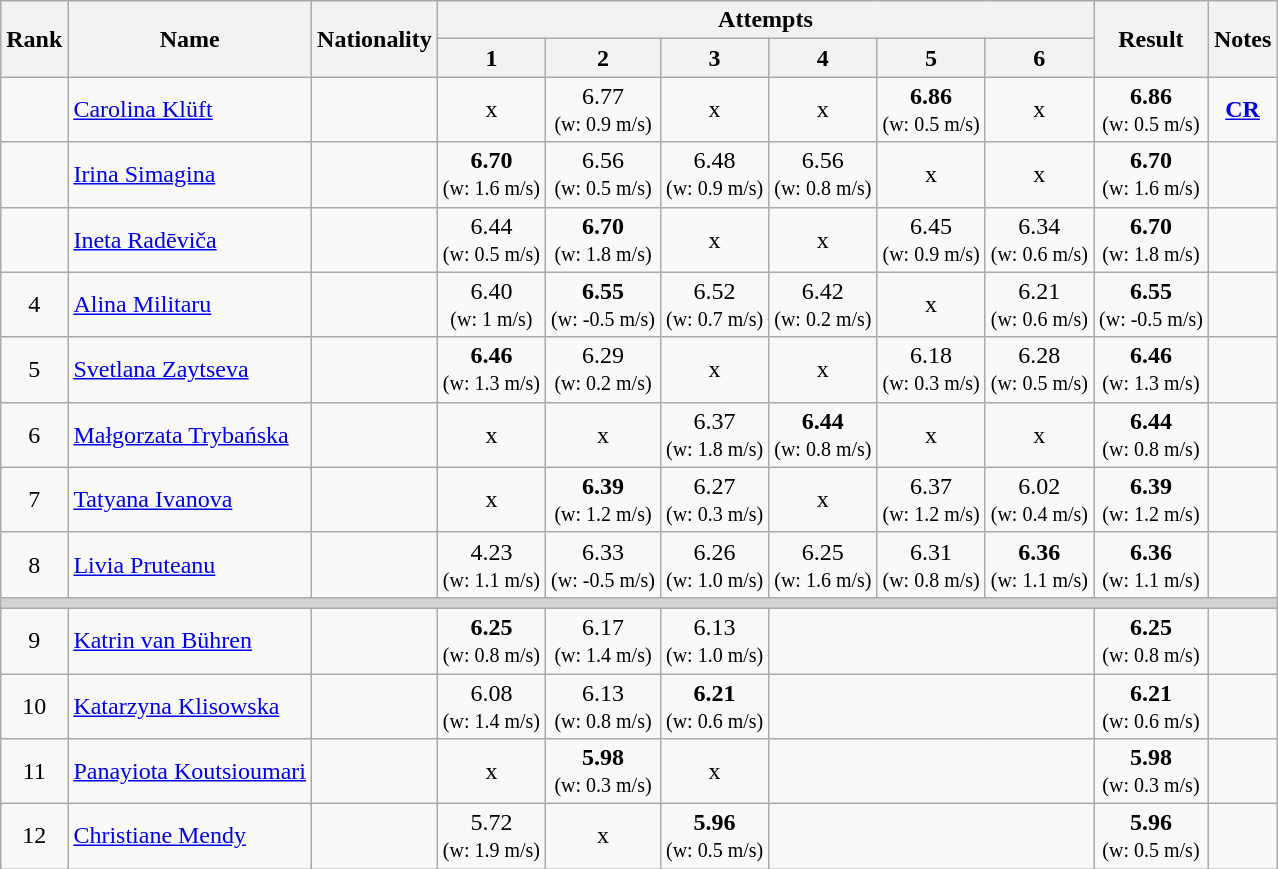<table class="wikitable sortable" style="text-align:center">
<tr>
<th rowspan=2>Rank</th>
<th rowspan=2>Name</th>
<th rowspan=2>Nationality</th>
<th colspan=6>Attempts</th>
<th rowspan=2>Result</th>
<th rowspan=2>Notes</th>
</tr>
<tr>
<th>1</th>
<th>2</th>
<th>3</th>
<th>4</th>
<th>5</th>
<th>6</th>
</tr>
<tr>
<td></td>
<td align=left><a href='#'>Carolina Klüft</a></td>
<td align=left></td>
<td>x</td>
<td>6.77<br><small>(w: 0.9 m/s)</small></td>
<td>x</td>
<td>x</td>
<td><strong>6.86</strong><br><small>(w: 0.5 m/s)</small></td>
<td>x</td>
<td><strong>6.86</strong><br><small>(w: 0.5 m/s)</small></td>
<td><strong><a href='#'>CR</a></strong></td>
</tr>
<tr>
<td></td>
<td align=left><a href='#'>Irina Simagina</a></td>
<td align=left></td>
<td><strong>6.70</strong><br><small>(w: 1.6 m/s)</small></td>
<td>6.56<br><small>(w: 0.5 m/s)</small></td>
<td>6.48<br><small>(w: 0.9 m/s)</small></td>
<td>6.56<br><small>(w: 0.8 m/s)</small></td>
<td>x</td>
<td>x</td>
<td><strong>6.70</strong><br><small>(w: 1.6 m/s)</small></td>
<td></td>
</tr>
<tr>
<td></td>
<td align=left><a href='#'>Ineta Radēviča</a></td>
<td align=left></td>
<td>6.44<br><small>(w: 0.5 m/s)</small></td>
<td><strong>6.70</strong><br><small>(w: 1.8 m/s)</small></td>
<td>x</td>
<td>x</td>
<td>6.45<br><small>(w: 0.9 m/s)</small></td>
<td>6.34<br><small>(w: 0.6 m/s)</small></td>
<td><strong>6.70</strong><br><small>(w: 1.8 m/s)</small></td>
<td></td>
</tr>
<tr>
<td>4</td>
<td align=left><a href='#'>Alina Militaru</a></td>
<td align=left></td>
<td>6.40<br><small>(w: 1 m/s)</small></td>
<td><strong>6.55</strong><br><small>(w: -0.5 m/s)</small></td>
<td>6.52<br><small>(w: 0.7 m/s)</small></td>
<td>6.42<br><small>(w: 0.2 m/s)</small></td>
<td>x</td>
<td>6.21<br><small>(w: 0.6 m/s)</small></td>
<td><strong>6.55</strong><br><small>(w: -0.5 m/s)</small></td>
<td></td>
</tr>
<tr>
<td>5</td>
<td align=left><a href='#'>Svetlana Zaytseva</a></td>
<td align=left></td>
<td><strong>6.46</strong><br><small>(w: 1.3 m/s)</small></td>
<td>6.29<br><small>(w: 0.2 m/s)</small></td>
<td>x</td>
<td>x</td>
<td>6.18<br><small>(w: 0.3 m/s)</small></td>
<td>6.28<br><small>(w: 0.5 m/s)</small></td>
<td><strong>6.46</strong><br><small>(w: 1.3 m/s)</small></td>
<td></td>
</tr>
<tr>
<td>6</td>
<td align=left><a href='#'>Małgorzata Trybańska</a></td>
<td align=left></td>
<td>x</td>
<td>x</td>
<td>6.37<br><small>(w: 1.8 m/s)</small></td>
<td><strong>6.44</strong><br><small>(w: 0.8 m/s)</small></td>
<td>x</td>
<td>x</td>
<td><strong>6.44</strong><br><small>(w: 0.8 m/s)</small></td>
<td></td>
</tr>
<tr>
<td>7</td>
<td align=left><a href='#'>Tatyana Ivanova</a></td>
<td align=left></td>
<td>x</td>
<td><strong>6.39</strong><br><small>(w: 1.2 m/s)</small></td>
<td>6.27<br><small>(w: 0.3 m/s)</small></td>
<td>x</td>
<td>6.37<br><small>(w: 1.2 m/s)</small></td>
<td>6.02<br><small>(w: 0.4 m/s)</small></td>
<td><strong>6.39</strong><br><small>(w: 1.2 m/s)</small></td>
<td></td>
</tr>
<tr>
<td>8</td>
<td align=left><a href='#'>Livia Pruteanu</a></td>
<td align=left></td>
<td>4.23<br><small>(w: 1.1 m/s)</small></td>
<td>6.33<br><small>(w: -0.5 m/s)</small></td>
<td>6.26<br><small>(w: 1.0 m/s)</small></td>
<td>6.25<br><small>(w: 1.6 m/s)</small></td>
<td>6.31<br><small>(w: 0.8 m/s)</small></td>
<td><strong>6.36</strong><br><small>(w: 1.1 m/s)</small></td>
<td><strong>6.36</strong><br><small>(w: 1.1 m/s)</small></td>
<td></td>
</tr>
<tr>
<td colspan=11 bgcolor=lightgray></td>
</tr>
<tr>
<td>9</td>
<td align=left><a href='#'>Katrin van Bühren</a></td>
<td align=left></td>
<td><strong>6.25</strong><br><small>(w: 0.8 m/s)</small></td>
<td>6.17<br><small>(w: 1.4 m/s)</small></td>
<td>6.13<br><small>(w: 1.0 m/s)</small></td>
<td colspan=3></td>
<td><strong>6.25</strong><br><small>(w: 0.8 m/s)</small></td>
<td></td>
</tr>
<tr>
<td>10</td>
<td align=left><a href='#'>Katarzyna Klisowska</a></td>
<td align=left></td>
<td>6.08<br><small>(w: 1.4 m/s)</small></td>
<td>6.13<br><small>(w: 0.8 m/s)</small></td>
<td><strong>6.21</strong><br><small>(w: 0.6 m/s)</small></td>
<td colspan=3></td>
<td><strong>6.21</strong><br><small>(w: 0.6 m/s)</small></td>
<td></td>
</tr>
<tr>
<td>11</td>
<td align=left><a href='#'>Panayiota Koutsioumari</a></td>
<td align=left></td>
<td>x</td>
<td><strong>5.98</strong><br><small>(w: 0.3 m/s)</small></td>
<td>x</td>
<td colspan=3></td>
<td><strong>5.98</strong><br><small>(w: 0.3 m/s)</small></td>
<td></td>
</tr>
<tr>
<td>12</td>
<td align=left><a href='#'>Christiane Mendy</a></td>
<td align=left></td>
<td>5.72<br><small>(w: 1.9 m/s)</small></td>
<td>x</td>
<td><strong>5.96</strong><br><small>(w: 0.5 m/s)</small></td>
<td colspan=3></td>
<td><strong>5.96</strong><br><small>(w: 0.5 m/s)</small></td>
<td></td>
</tr>
</table>
